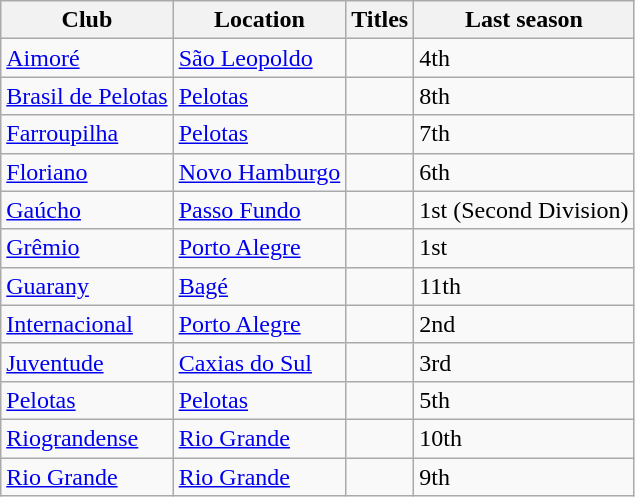<table class="wikitable">
<tr>
<th>Club</th>
<th>Location</th>
<th>Titles</th>
<th>Last season</th>
</tr>
<tr>
<td><a href='#'>Aimoré</a></td>
<td><a href='#'>São Leopoldo</a></td>
<td></td>
<td>4th</td>
</tr>
<tr>
<td><a href='#'>Brasil de Pelotas</a></td>
<td><a href='#'>Pelotas</a></td>
<td></td>
<td>8th</td>
</tr>
<tr>
<td><a href='#'>Farroupilha</a></td>
<td><a href='#'>Pelotas</a></td>
<td></td>
<td>7th</td>
</tr>
<tr>
<td><a href='#'>Floriano</a></td>
<td><a href='#'>Novo Hamburgo</a></td>
<td></td>
<td>6th</td>
</tr>
<tr>
<td><a href='#'>Gaúcho</a></td>
<td><a href='#'>Passo Fundo</a></td>
<td></td>
<td>1st (Second Division)</td>
</tr>
<tr>
<td><a href='#'>Grêmio</a></td>
<td><a href='#'>Porto Alegre</a></td>
<td></td>
<td>1st</td>
</tr>
<tr>
<td><a href='#'>Guarany</a></td>
<td><a href='#'>Bagé</a></td>
<td></td>
<td>11th</td>
</tr>
<tr>
<td><a href='#'>Internacional</a></td>
<td><a href='#'>Porto Alegre</a></td>
<td></td>
<td>2nd</td>
</tr>
<tr>
<td><a href='#'>Juventude</a></td>
<td><a href='#'>Caxias do Sul</a></td>
<td></td>
<td>3rd</td>
</tr>
<tr>
<td><a href='#'>Pelotas</a></td>
<td><a href='#'>Pelotas</a></td>
<td></td>
<td>5th</td>
</tr>
<tr>
<td><a href='#'>Riograndense</a></td>
<td><a href='#'>Rio Grande</a></td>
<td></td>
<td>10th</td>
</tr>
<tr>
<td><a href='#'>Rio Grande</a></td>
<td><a href='#'>Rio Grande</a></td>
<td></td>
<td>9th</td>
</tr>
</table>
